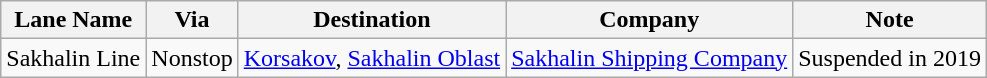<table class="wikitable">
<tr>
<th>Lane Name</th>
<th>Via</th>
<th>Destination</th>
<th>Company</th>
<th>Note</th>
</tr>
<tr>
<td>Sakhalin Line</td>
<td>Nonstop</td>
<td><a href='#'>Korsakov</a>, <a href='#'>Sakhalin Oblast</a></td>
<td><a href='#'>Sakhalin Shipping Company</a></td>
<td>Suspended in 2019</td>
</tr>
</table>
